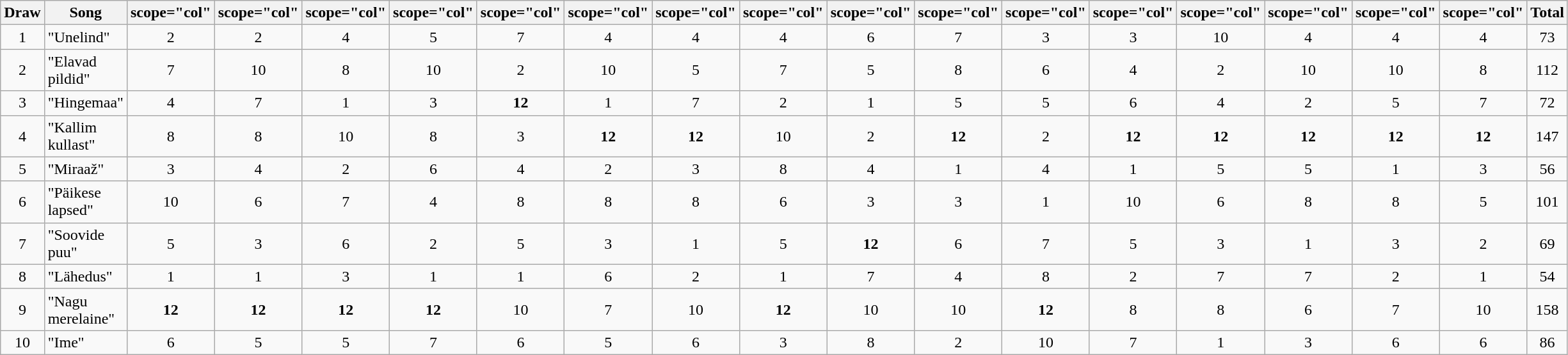<table class="wikitable plainrowheaders" style="margin: 1em auto 1em auto; text-align:center;">
<tr>
<th scope="col">Draw</th>
<th scope="col">Song</th>
<th>scope="col" </th>
<th>scope="col" </th>
<th>scope="col" </th>
<th>scope="col" </th>
<th>scope="col" </th>
<th>scope="col" </th>
<th>scope="col" </th>
<th>scope="col" </th>
<th>scope="col" </th>
<th>scope="col" </th>
<th>scope="col" </th>
<th>scope="col" </th>
<th>scope="col" </th>
<th>scope="col" </th>
<th>scope="col" </th>
<th>scope="col" </th>
<th scope="col">Total</th>
</tr>
<tr>
<td>1</td>
<td align="left">"Unelind"</td>
<td>2</td>
<td>2</td>
<td>4</td>
<td>5</td>
<td>7</td>
<td>4</td>
<td>4</td>
<td>4</td>
<td>6</td>
<td>7</td>
<td>3</td>
<td>3</td>
<td>10</td>
<td>4</td>
<td>4</td>
<td>4</td>
<td>73</td>
</tr>
<tr>
<td>2</td>
<td align="left">"Elavad pildid"</td>
<td>7</td>
<td>10</td>
<td>8</td>
<td>10</td>
<td>2</td>
<td>10</td>
<td>5</td>
<td>7</td>
<td>5</td>
<td>8</td>
<td>6</td>
<td>4</td>
<td>2</td>
<td>10</td>
<td>10</td>
<td>8</td>
<td>112</td>
</tr>
<tr>
<td>3</td>
<td align="left">"Hingemaa"</td>
<td>4</td>
<td>7</td>
<td>1</td>
<td>3</td>
<td><strong>12</strong></td>
<td>1</td>
<td>7</td>
<td>2</td>
<td>1</td>
<td>5</td>
<td>5</td>
<td>6</td>
<td>4</td>
<td>2</td>
<td>5</td>
<td>7</td>
<td>72</td>
</tr>
<tr>
<td>4</td>
<td align="left">"Kallim kullast"</td>
<td>8</td>
<td>8</td>
<td>10</td>
<td>8</td>
<td>3</td>
<td><strong>12</strong></td>
<td><strong>12</strong></td>
<td>10</td>
<td>2</td>
<td><strong>12</strong></td>
<td>2</td>
<td><strong>12</strong></td>
<td><strong>12</strong></td>
<td><strong>12</strong></td>
<td><strong>12</strong></td>
<td><strong>12</strong></td>
<td>147</td>
</tr>
<tr>
<td>5</td>
<td align="left">"Miraaž"</td>
<td>3</td>
<td>4</td>
<td>2</td>
<td>6</td>
<td>4</td>
<td>2</td>
<td>3</td>
<td>8</td>
<td>4</td>
<td>1</td>
<td>4</td>
<td>1</td>
<td>5</td>
<td>5</td>
<td>1</td>
<td>3</td>
<td>56</td>
</tr>
<tr>
<td>6</td>
<td align="left">"Päikese lapsed"</td>
<td>10</td>
<td>6</td>
<td>7</td>
<td>4</td>
<td>8</td>
<td>8</td>
<td>8</td>
<td>6</td>
<td>3</td>
<td>3</td>
<td>1</td>
<td>10</td>
<td>6</td>
<td>8</td>
<td>8</td>
<td>5</td>
<td>101</td>
</tr>
<tr>
<td>7</td>
<td align="left">"Soovide puu"</td>
<td>5</td>
<td>3</td>
<td>6</td>
<td>2</td>
<td>5</td>
<td>3</td>
<td>1</td>
<td>5</td>
<td><strong>12</strong></td>
<td>6</td>
<td>7</td>
<td>5</td>
<td>3</td>
<td>1</td>
<td>3</td>
<td>2</td>
<td>69</td>
</tr>
<tr>
<td>8</td>
<td align="left">"Lähedus"</td>
<td>1</td>
<td>1</td>
<td>3</td>
<td>1</td>
<td>1</td>
<td>6</td>
<td>2</td>
<td>1</td>
<td>7</td>
<td>4</td>
<td>8</td>
<td>2</td>
<td>7</td>
<td>7</td>
<td>2</td>
<td>1</td>
<td>54</td>
</tr>
<tr>
<td>9</td>
<td align="left">"Nagu merelaine"</td>
<td><strong>12</strong></td>
<td><strong>12</strong></td>
<td><strong>12</strong></td>
<td><strong>12</strong></td>
<td>10</td>
<td>7</td>
<td>10</td>
<td><strong>12</strong></td>
<td>10</td>
<td>10</td>
<td><strong>12</strong></td>
<td>8</td>
<td>8</td>
<td>6</td>
<td>7</td>
<td>10</td>
<td>158</td>
</tr>
<tr>
<td>10</td>
<td align="left">"Ime"</td>
<td>6</td>
<td>5</td>
<td>5</td>
<td>7</td>
<td>6</td>
<td>5</td>
<td>6</td>
<td>3</td>
<td>8</td>
<td>2</td>
<td>10</td>
<td>7</td>
<td>1</td>
<td>3</td>
<td>6</td>
<td>6</td>
<td>86</td>
</tr>
</table>
